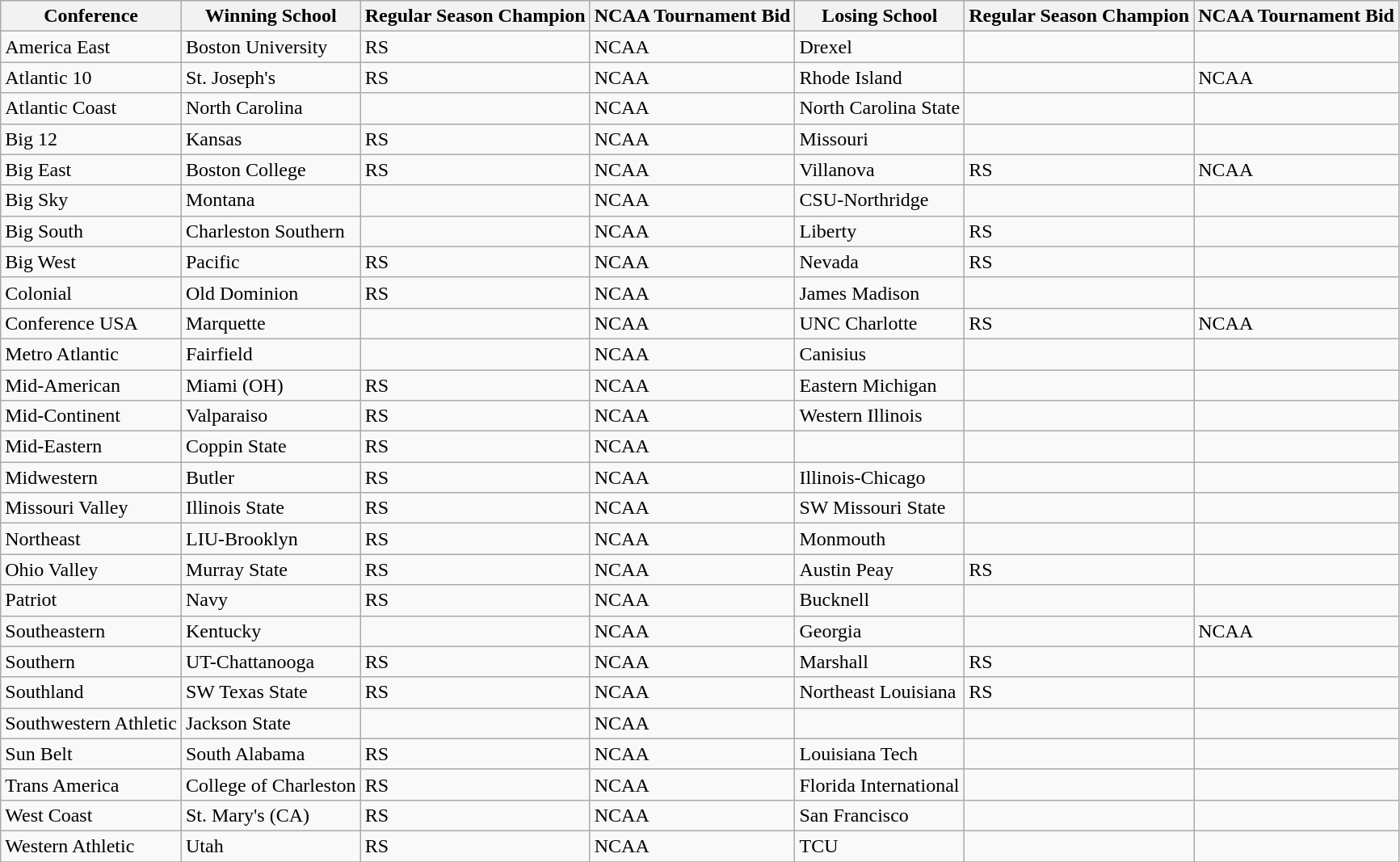<table class="wikitable">
<tr>
<th>Conference</th>
<th>Winning School</th>
<th>Regular Season Champion</th>
<th>NCAA Tournament Bid</th>
<th>Losing School</th>
<th>Regular Season Champion</th>
<th>NCAA Tournament Bid</th>
</tr>
<tr>
<td>America East</td>
<td>Boston University</td>
<td>RS</td>
<td>NCAA</td>
<td>Drexel</td>
<td></td>
<td></td>
</tr>
<tr>
<td>Atlantic 10</td>
<td>St. Joseph's</td>
<td>RS</td>
<td>NCAA</td>
<td>Rhode Island</td>
<td></td>
<td>NCAA</td>
</tr>
<tr>
<td>Atlantic Coast</td>
<td>North Carolina</td>
<td></td>
<td>NCAA</td>
<td>North Carolina State</td>
<td></td>
<td></td>
</tr>
<tr>
<td>Big 12</td>
<td>Kansas</td>
<td>RS</td>
<td>NCAA</td>
<td>Missouri</td>
<td></td>
<td></td>
</tr>
<tr>
<td>Big East</td>
<td>Boston College</td>
<td>RS</td>
<td>NCAA</td>
<td>Villanova</td>
<td>RS</td>
<td>NCAA</td>
</tr>
<tr>
<td>Big Sky</td>
<td>Montana</td>
<td></td>
<td>NCAA</td>
<td>CSU-Northridge</td>
<td></td>
<td></td>
</tr>
<tr>
<td>Big South</td>
<td>Charleston Southern</td>
<td></td>
<td>NCAA</td>
<td>Liberty</td>
<td>RS</td>
<td></td>
</tr>
<tr>
<td>Big West</td>
<td>Pacific</td>
<td>RS</td>
<td>NCAA</td>
<td>Nevada</td>
<td>RS</td>
<td></td>
</tr>
<tr>
<td>Colonial</td>
<td>Old Dominion</td>
<td>RS</td>
<td>NCAA</td>
<td>James Madison</td>
<td></td>
<td></td>
</tr>
<tr>
<td>Conference USA</td>
<td>Marquette</td>
<td></td>
<td>NCAA</td>
<td>UNC Charlotte</td>
<td>RS</td>
<td>NCAA</td>
</tr>
<tr>
<td>Metro Atlantic</td>
<td>Fairfield</td>
<td></td>
<td>NCAA</td>
<td>Canisius</td>
<td></td>
<td></td>
</tr>
<tr>
<td>Mid-American</td>
<td>Miami (OH)</td>
<td>RS</td>
<td>NCAA</td>
<td>Eastern Michigan</td>
<td></td>
<td></td>
</tr>
<tr>
<td>Mid-Continent</td>
<td>Valparaiso</td>
<td>RS</td>
<td>NCAA</td>
<td>Western Illinois</td>
<td></td>
<td></td>
</tr>
<tr>
<td>Mid-Eastern</td>
<td>Coppin State</td>
<td>RS</td>
<td>NCAA</td>
<td></td>
<td></td>
<td></td>
</tr>
<tr>
<td>Midwestern</td>
<td>Butler</td>
<td>RS</td>
<td>NCAA</td>
<td>Illinois-Chicago</td>
<td></td>
<td></td>
</tr>
<tr>
<td>Missouri Valley</td>
<td>Illinois State</td>
<td>RS</td>
<td>NCAA</td>
<td>SW Missouri State</td>
<td></td>
<td></td>
</tr>
<tr>
<td>Northeast</td>
<td>LIU-Brooklyn</td>
<td>RS</td>
<td>NCAA</td>
<td>Monmouth</td>
<td></td>
<td></td>
</tr>
<tr>
<td>Ohio Valley</td>
<td>Murray State</td>
<td>RS</td>
<td>NCAA</td>
<td>Austin Peay</td>
<td>RS</td>
<td></td>
</tr>
<tr>
<td>Patriot</td>
<td>Navy</td>
<td>RS</td>
<td>NCAA</td>
<td>Bucknell</td>
<td></td>
<td></td>
</tr>
<tr>
<td>Southeastern</td>
<td>Kentucky</td>
<td></td>
<td>NCAA</td>
<td>Georgia</td>
<td></td>
<td>NCAA</td>
</tr>
<tr>
<td>Southern</td>
<td>UT-Chattanooga</td>
<td>RS</td>
<td>NCAA</td>
<td>Marshall</td>
<td>RS</td>
<td></td>
</tr>
<tr>
<td>Southland</td>
<td>SW Texas State</td>
<td>RS</td>
<td>NCAA</td>
<td>Northeast Louisiana</td>
<td>RS</td>
<td></td>
</tr>
<tr>
<td>Southwestern Athletic</td>
<td>Jackson State</td>
<td></td>
<td>NCAA</td>
<td></td>
<td></td>
<td></td>
</tr>
<tr>
<td>Sun Belt</td>
<td>South Alabama</td>
<td>RS</td>
<td>NCAA</td>
<td>Louisiana Tech</td>
<td></td>
<td></td>
</tr>
<tr>
<td>Trans America</td>
<td>College of Charleston</td>
<td>RS</td>
<td>NCAA</td>
<td>Florida International</td>
<td></td>
<td></td>
</tr>
<tr>
<td>West Coast</td>
<td>St. Mary's (CA)</td>
<td>RS</td>
<td>NCAA</td>
<td>San Francisco</td>
<td></td>
<td></td>
</tr>
<tr>
<td>Western Athletic</td>
<td>Utah</td>
<td>RS</td>
<td>NCAA</td>
<td>TCU</td>
<td></td>
<td></td>
</tr>
<tr>
</tr>
</table>
